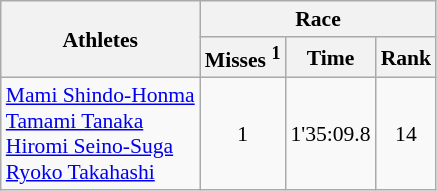<table class="wikitable" border="1" style="font-size:90%">
<tr>
<th rowspan=2>Athletes</th>
<th colspan=3>Race</th>
</tr>
<tr>
<th>Misses <sup>1</sup></th>
<th>Time</th>
<th>Rank</th>
</tr>
<tr>
<td><a href='#'>Mami Shindo-Honma</a><br><a href='#'>Tamami Tanaka</a><br><a href='#'>Hiromi Seino-Suga</a><br><a href='#'>Ryoko Takahashi</a></td>
<td align=center>1</td>
<td align=center>1'35:09.8</td>
<td align=center>14</td>
</tr>
</table>
